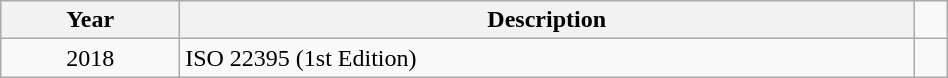<table class = "wikitable" font-size = 95%; width = 50%; background-color = transparent>
<tr>
<th>Year</th>
<th>Description</th>
</tr>
<tr>
<td align = "center">2018</td>
<td>ISO 22395 (1st Edition)</td>
<td></td>
</tr>
</table>
